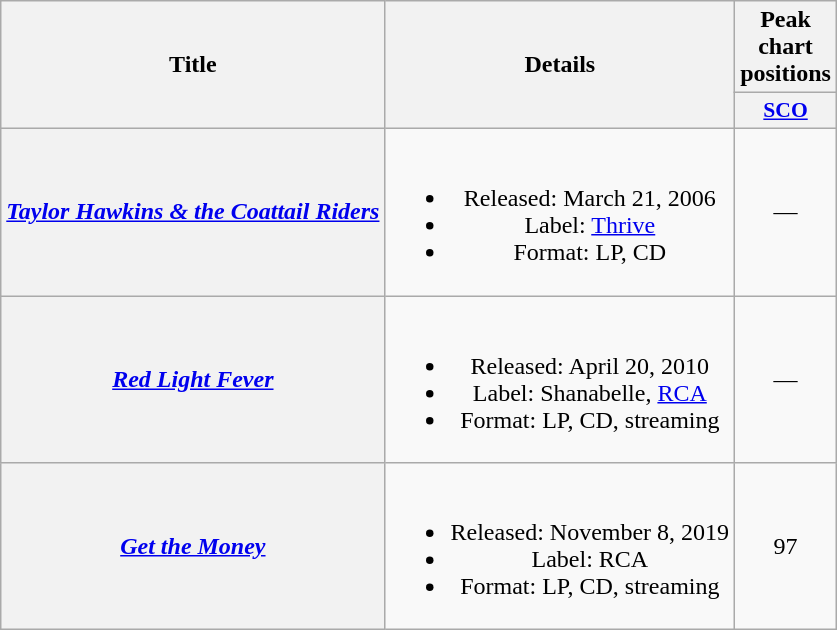<table class="wikitable plainrowheaders" style="text-align:center;">
<tr>
<th rowspan="2">Title</th>
<th rowspan="2">Details</th>
<th>Peak chart positions</th>
</tr>
<tr>
<th scope="col" style="width:3em;font-size:90%;"><a href='#'>SCO</a><br></th>
</tr>
<tr>
<th scope="row"><em><a href='#'>Taylor Hawkins & the Coattail Riders</a></em></th>
<td><br><ul><li>Released: March 21, 2006</li><li>Label: <a href='#'>Thrive</a></li><li>Format: LP, CD</li></ul></td>
<td>—</td>
</tr>
<tr>
<th scope="row"><em><a href='#'>Red Light Fever</a></em></th>
<td><br><ul><li>Released: April 20, 2010</li><li>Label: Shanabelle, <a href='#'>RCA</a></li><li>Format: LP, CD, streaming</li></ul></td>
<td>—</td>
</tr>
<tr>
<th scope="row"><em><a href='#'>Get the Money</a></em></th>
<td><br><ul><li>Released: November 8, 2019</li><li>Label: RCA</li><li>Format: LP, CD, streaming</li></ul></td>
<td>97</td>
</tr>
</table>
